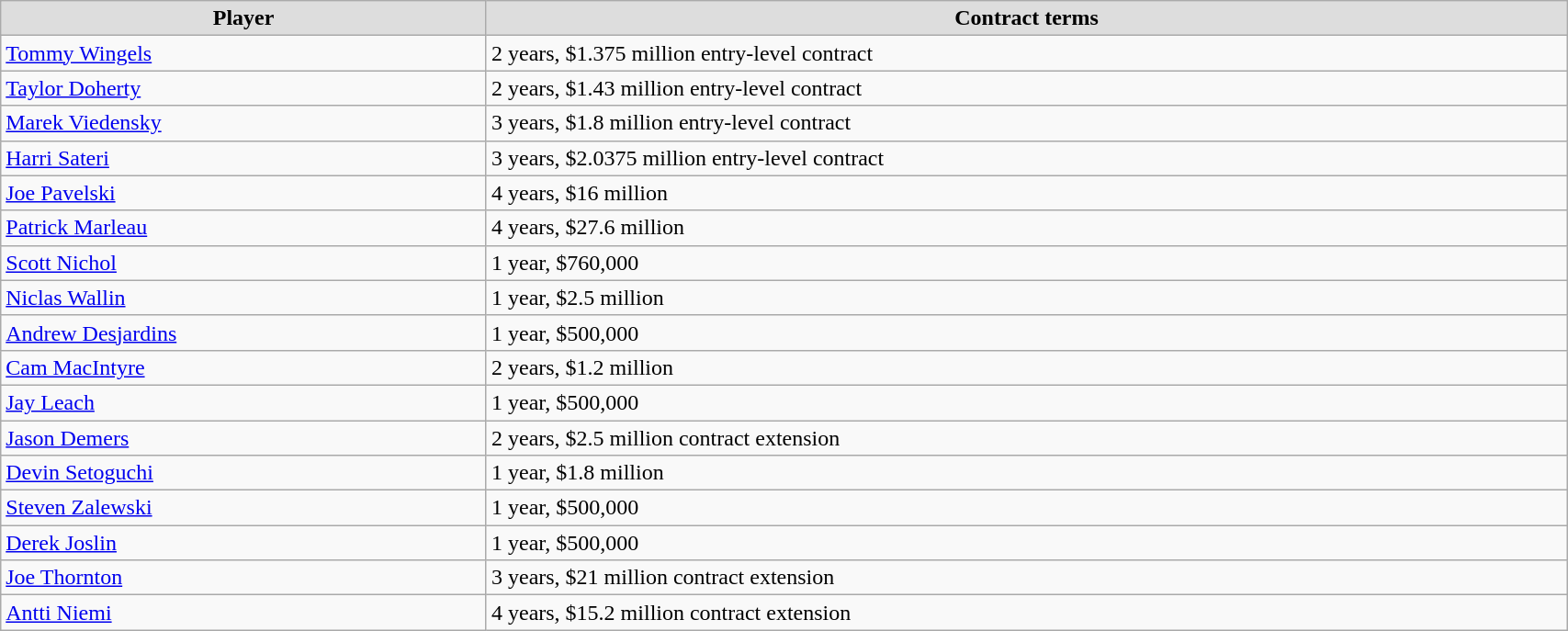<table class="wikitable" width=90%>
<tr align="center"  bgcolor="#dddddd">
<td><strong>Player</strong></td>
<td><strong>Contract terms</strong></td>
</tr>
<tr>
<td><a href='#'>Tommy Wingels</a></td>
<td>2 years, $1.375 million entry-level contract</td>
</tr>
<tr>
<td><a href='#'>Taylor Doherty</a></td>
<td>2 years, $1.43 million entry-level contract</td>
</tr>
<tr>
<td><a href='#'>Marek Viedensky</a></td>
<td>3 years, $1.8 million entry-level contract</td>
</tr>
<tr>
<td><a href='#'>Harri Sateri</a></td>
<td>3 years, $2.0375 million entry-level contract</td>
</tr>
<tr>
<td><a href='#'>Joe Pavelski</a></td>
<td>4 years, $16 million</td>
</tr>
<tr>
<td><a href='#'>Patrick Marleau</a></td>
<td>4 years, $27.6 million</td>
</tr>
<tr>
<td><a href='#'>Scott Nichol</a></td>
<td>1 year, $760,000</td>
</tr>
<tr>
<td><a href='#'>Niclas Wallin</a></td>
<td>1 year, $2.5 million</td>
</tr>
<tr>
<td><a href='#'>Andrew Desjardins</a></td>
<td>1 year, $500,000</td>
</tr>
<tr>
<td><a href='#'>Cam MacIntyre</a></td>
<td>2 years, $1.2 million</td>
</tr>
<tr>
<td><a href='#'>Jay Leach</a></td>
<td>1 year, $500,000</td>
</tr>
<tr>
<td><a href='#'>Jason Demers</a></td>
<td>2 years, $2.5 million contract extension</td>
</tr>
<tr>
<td><a href='#'>Devin Setoguchi</a></td>
<td>1 year, $1.8 million</td>
</tr>
<tr>
<td><a href='#'>Steven Zalewski</a></td>
<td>1 year, $500,000</td>
</tr>
<tr>
<td><a href='#'>Derek Joslin</a></td>
<td>1 year, $500,000</td>
</tr>
<tr>
<td><a href='#'>Joe Thornton</a></td>
<td>3 years, $21 million contract extension</td>
</tr>
<tr>
<td><a href='#'>Antti Niemi</a></td>
<td>4 years, $15.2 million contract extension</td>
</tr>
</table>
